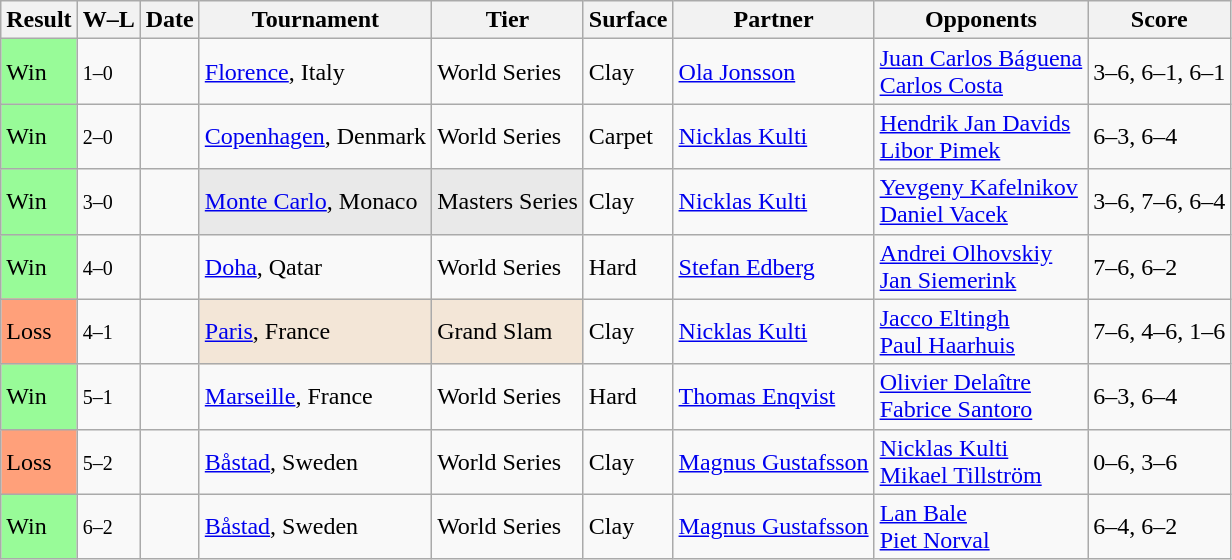<table class="sortable wikitable">
<tr>
<th>Result</th>
<th class="unsortable">W–L</th>
<th>Date</th>
<th>Tournament</th>
<th>Tier</th>
<th>Surface</th>
<th>Partner</th>
<th>Opponents</th>
<th class="unsortable">Score</th>
</tr>
<tr>
<td style="background:#98fb98;">Win</td>
<td><small>1–0</small></td>
<td><a href='#'></a></td>
<td><a href='#'>Florence</a>, Italy</td>
<td>World Series</td>
<td>Clay</td>
<td> <a href='#'>Ola Jonsson</a></td>
<td> <a href='#'>Juan Carlos Báguena</a> <br>  <a href='#'>Carlos Costa</a></td>
<td>3–6, 6–1, 6–1</td>
</tr>
<tr>
<td style="background:#98fb98;">Win</td>
<td><small>2–0</small></td>
<td><a href='#'></a></td>
<td><a href='#'>Copenhagen</a>, Denmark</td>
<td>World Series</td>
<td>Carpet</td>
<td> <a href='#'>Nicklas Kulti</a></td>
<td> <a href='#'>Hendrik Jan Davids</a> <br>  <a href='#'>Libor Pimek</a></td>
<td>6–3, 6–4</td>
</tr>
<tr>
<td style="background:#98fb98;">Win</td>
<td><small>3–0</small></td>
<td><a href='#'></a></td>
<td style="background:#e9e9e9;"><a href='#'>Monte Carlo</a>, Monaco</td>
<td style="background:#e9e9e9;">Masters Series</td>
<td>Clay</td>
<td> <a href='#'>Nicklas Kulti</a></td>
<td> <a href='#'>Yevgeny Kafelnikov</a> <br>  <a href='#'>Daniel Vacek</a></td>
<td>3–6, 7–6, 6–4</td>
</tr>
<tr>
<td style="background:#98fb98;">Win</td>
<td><small>4–0</small></td>
<td><a href='#'></a></td>
<td><a href='#'>Doha</a>, Qatar</td>
<td>World Series</td>
<td>Hard</td>
<td> <a href='#'>Stefan Edberg</a></td>
<td> <a href='#'>Andrei Olhovskiy</a> <br>  <a href='#'>Jan Siemerink</a></td>
<td>7–6, 6–2</td>
</tr>
<tr>
<td style="background:#ffa07a;">Loss</td>
<td><small>4–1</small></td>
<td><a href='#'></a></td>
<td style="background:#f3e6d7;"><a href='#'>Paris</a>, France</td>
<td style="background:#f3e6d7;">Grand Slam</td>
<td>Clay</td>
<td> <a href='#'>Nicklas Kulti</a></td>
<td> <a href='#'>Jacco Eltingh</a> <br>  <a href='#'>Paul Haarhuis</a></td>
<td>7–6, 4–6, 1–6</td>
</tr>
<tr>
<td style="background:#98fb98;">Win</td>
<td><small>5–1</small></td>
<td><a href='#'></a></td>
<td><a href='#'>Marseille</a>, France</td>
<td>World Series</td>
<td>Hard</td>
<td> <a href='#'>Thomas Enqvist</a></td>
<td> <a href='#'>Olivier Delaître</a> <br>  <a href='#'>Fabrice Santoro</a></td>
<td>6–3, 6–4</td>
</tr>
<tr>
<td style="background:#ffa07a;">Loss</td>
<td><small>5–2</small></td>
<td><a href='#'></a></td>
<td><a href='#'>Båstad</a>, Sweden</td>
<td>World Series</td>
<td>Clay</td>
<td> <a href='#'>Magnus Gustafsson</a></td>
<td> <a href='#'>Nicklas Kulti</a> <br>  <a href='#'>Mikael Tillström</a></td>
<td>0–6, 3–6</td>
</tr>
<tr>
<td style="background:#98fb98;">Win</td>
<td><small>6–2</small></td>
<td><a href='#'></a></td>
<td><a href='#'>Båstad</a>, Sweden</td>
<td>World Series</td>
<td>Clay</td>
<td> <a href='#'>Magnus Gustafsson</a></td>
<td> <a href='#'>Lan Bale</a> <br>  <a href='#'>Piet Norval</a></td>
<td>6–4, 6–2</td>
</tr>
</table>
